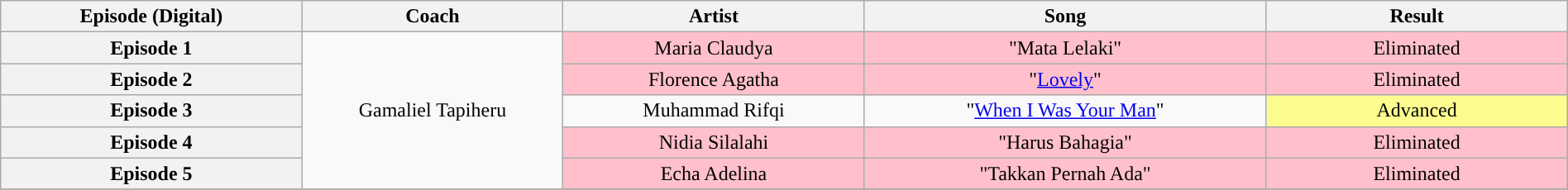<table class="wikitable" style="text-align: center; width:100%;">
<tr>
<th style="width:15%;">Episode (Digital)</th>
<th style="width:13%;">Coach</th>
<th style="width:15%;">Artist</th>
<th style="width:20%;">Song</th>
<th style="width:15%;">Result</th>
</tr>
<tr>
<th scope="col">Episode 1<br><small></small></th>
<td rowspan=5>Gamaliel Tapiheru</td>
<td style="background:pink;">Maria Claudya</td>
<td style="background:pink;">"Mata Lelaki"</td>
<td style="background:pink;">Eliminated</td>
</tr>
<tr>
<th scope="col">Episode 2<br><small></small></th>
<td style="background:pink;">Florence Agatha</td>
<td style="background:pink;">"<a href='#'>Lovely</a>"</td>
<td style="background:pink;">Eliminated</td>
</tr>
<tr>
<th scope="col">Episode 3<br><small></small></th>
<td>Muhammad Rifqi</td>
<td>"<a href='#'>When I Was Your Man</a>"</td>
<td style="background:#fdfc8f;">Advanced</td>
</tr>
<tr>
<th scope="col">Episode 4<br><small></small></th>
<td style="background:pink;">Nidia Silalahi</td>
<td style="background:pink;">"Harus Bahagia"</td>
<td style="background:pink;">Eliminated</td>
</tr>
<tr>
<th scope="col">Episode 5<br><small></small></th>
<td style="background:pink;">Echa Adelina</td>
<td style="background:pink;">"Takkan Pernah Ada"</td>
<td style="background:pink;">Eliminated</td>
</tr>
<tr>
</tr>
</table>
